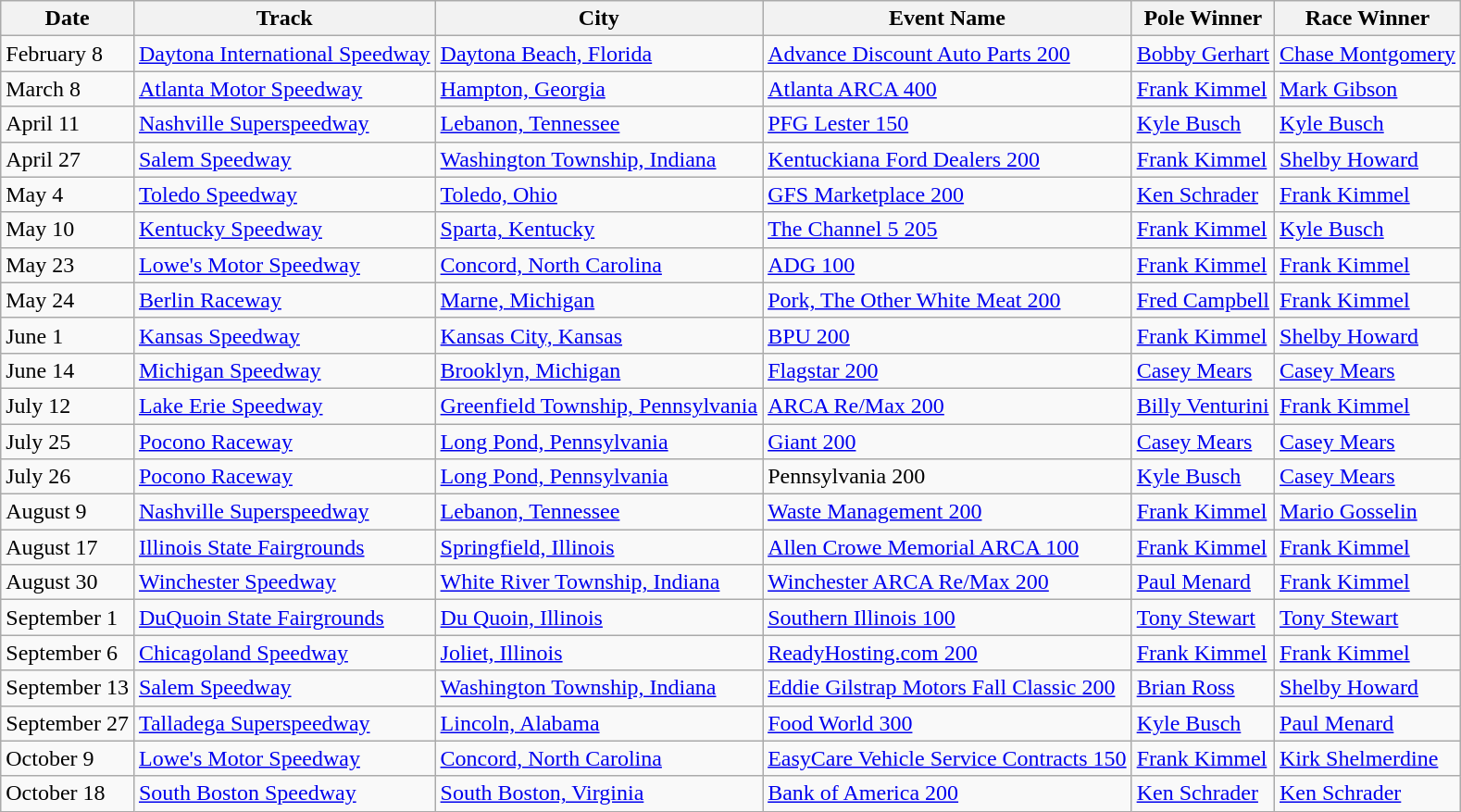<table class="wikitable">
<tr>
<th>Date</th>
<th>Track</th>
<th>City</th>
<th>Event Name</th>
<th>Pole Winner</th>
<th>Race Winner</th>
</tr>
<tr>
<td>February 8</td>
<td><a href='#'>Daytona International Speedway</a></td>
<td><a href='#'>Daytona Beach, Florida</a></td>
<td><a href='#'>Advance Discount Auto Parts 200</a></td>
<td><a href='#'>Bobby Gerhart</a></td>
<td><a href='#'>Chase Montgomery</a></td>
</tr>
<tr>
<td>March 8</td>
<td><a href='#'>Atlanta Motor Speedway</a></td>
<td><a href='#'>Hampton, Georgia</a></td>
<td><a href='#'>Atlanta ARCA 400</a></td>
<td><a href='#'>Frank Kimmel</a></td>
<td><a href='#'>Mark Gibson</a></td>
</tr>
<tr>
<td>April 11</td>
<td><a href='#'>Nashville Superspeedway</a></td>
<td><a href='#'>Lebanon, Tennessee</a></td>
<td><a href='#'>PFG Lester 150</a></td>
<td><a href='#'>Kyle Busch</a></td>
<td><a href='#'>Kyle Busch</a></td>
</tr>
<tr>
<td>April 27</td>
<td><a href='#'>Salem Speedway</a></td>
<td><a href='#'>Washington Township, Indiana</a></td>
<td><a href='#'>Kentuckiana Ford Dealers 200</a></td>
<td><a href='#'>Frank Kimmel</a></td>
<td><a href='#'>Shelby Howard</a></td>
</tr>
<tr>
<td>May 4</td>
<td><a href='#'>Toledo Speedway</a></td>
<td><a href='#'>Toledo, Ohio</a></td>
<td><a href='#'>GFS Marketplace 200</a></td>
<td><a href='#'>Ken Schrader</a></td>
<td><a href='#'>Frank Kimmel</a></td>
</tr>
<tr>
<td>May 10</td>
<td><a href='#'>Kentucky Speedway</a></td>
<td><a href='#'>Sparta, Kentucky</a></td>
<td><a href='#'>The Channel 5 205</a></td>
<td><a href='#'>Frank Kimmel</a></td>
<td><a href='#'>Kyle Busch</a></td>
</tr>
<tr>
<td>May 23</td>
<td><a href='#'>Lowe's Motor Speedway</a></td>
<td><a href='#'>Concord, North Carolina</a></td>
<td><a href='#'>ADG 100</a></td>
<td><a href='#'>Frank Kimmel</a></td>
<td><a href='#'>Frank Kimmel</a></td>
</tr>
<tr>
<td>May 24</td>
<td><a href='#'>Berlin Raceway</a></td>
<td><a href='#'>Marne, Michigan</a></td>
<td><a href='#'>Pork, The Other White Meat 200</a></td>
<td><a href='#'>Fred Campbell</a></td>
<td><a href='#'>Frank Kimmel</a></td>
</tr>
<tr>
<td>June 1</td>
<td><a href='#'>Kansas Speedway</a></td>
<td><a href='#'>Kansas City, Kansas</a></td>
<td><a href='#'>BPU 200</a></td>
<td><a href='#'>Frank Kimmel</a></td>
<td><a href='#'>Shelby Howard</a></td>
</tr>
<tr>
<td>June 14</td>
<td><a href='#'>Michigan Speedway</a></td>
<td><a href='#'>Brooklyn, Michigan</a></td>
<td><a href='#'>Flagstar 200</a></td>
<td><a href='#'>Casey Mears</a></td>
<td><a href='#'>Casey Mears</a></td>
</tr>
<tr>
<td>July 12</td>
<td><a href='#'>Lake Erie Speedway</a></td>
<td><a href='#'>Greenfield Township, Pennsylvania</a></td>
<td><a href='#'>ARCA Re/Max 200</a></td>
<td><a href='#'>Billy Venturini</a></td>
<td><a href='#'>Frank Kimmel</a></td>
</tr>
<tr>
<td>July 25</td>
<td><a href='#'>Pocono Raceway</a></td>
<td><a href='#'>Long Pond, Pennsylvania</a></td>
<td><a href='#'>Giant 200</a></td>
<td><a href='#'>Casey Mears</a></td>
<td><a href='#'>Casey Mears</a></td>
</tr>
<tr>
<td>July 26</td>
<td><a href='#'>Pocono Raceway</a></td>
<td><a href='#'>Long Pond, Pennsylvania</a></td>
<td>Pennsylvania 200</td>
<td><a href='#'>Kyle Busch</a></td>
<td><a href='#'>Casey Mears</a></td>
</tr>
<tr>
<td>August 9</td>
<td><a href='#'>Nashville Superspeedway</a></td>
<td><a href='#'>Lebanon, Tennessee</a></td>
<td><a href='#'>Waste Management 200</a></td>
<td><a href='#'>Frank Kimmel</a></td>
<td><a href='#'>Mario Gosselin</a></td>
</tr>
<tr>
<td>August 17</td>
<td><a href='#'>Illinois State Fairgrounds</a></td>
<td><a href='#'>Springfield, Illinois</a></td>
<td><a href='#'>Allen Crowe Memorial ARCA 100</a></td>
<td><a href='#'>Frank Kimmel</a></td>
<td><a href='#'>Frank Kimmel</a></td>
</tr>
<tr>
<td>August 30</td>
<td><a href='#'>Winchester Speedway</a></td>
<td><a href='#'>White River Township, Indiana</a></td>
<td><a href='#'>Winchester ARCA Re/Max 200</a></td>
<td><a href='#'>Paul Menard</a></td>
<td><a href='#'>Frank Kimmel</a></td>
</tr>
<tr>
<td>September 1</td>
<td><a href='#'>DuQuoin State Fairgrounds</a></td>
<td><a href='#'>Du Quoin, Illinois</a></td>
<td><a href='#'>Southern Illinois 100</a></td>
<td><a href='#'>Tony Stewart</a></td>
<td><a href='#'>Tony Stewart</a></td>
</tr>
<tr>
<td>September 6</td>
<td><a href='#'>Chicagoland Speedway</a></td>
<td><a href='#'>Joliet, Illinois</a></td>
<td><a href='#'>ReadyHosting.com 200</a></td>
<td><a href='#'>Frank Kimmel</a></td>
<td><a href='#'>Frank Kimmel</a></td>
</tr>
<tr>
<td>September 13</td>
<td><a href='#'>Salem Speedway</a></td>
<td><a href='#'>Washington Township, Indiana</a></td>
<td><a href='#'>Eddie Gilstrap Motors Fall Classic 200</a></td>
<td><a href='#'>Brian Ross</a></td>
<td><a href='#'>Shelby Howard</a></td>
</tr>
<tr>
<td>September 27</td>
<td><a href='#'>Talladega Superspeedway</a></td>
<td><a href='#'>Lincoln, Alabama</a></td>
<td><a href='#'>Food World 300</a></td>
<td><a href='#'>Kyle Busch</a></td>
<td><a href='#'>Paul Menard</a></td>
</tr>
<tr>
<td>October 9</td>
<td><a href='#'>Lowe's Motor Speedway</a></td>
<td><a href='#'>Concord, North Carolina</a></td>
<td><a href='#'>EasyCare Vehicle Service Contracts 150</a></td>
<td><a href='#'>Frank Kimmel</a></td>
<td><a href='#'>Kirk Shelmerdine</a></td>
</tr>
<tr>
<td>October 18</td>
<td><a href='#'>South Boston Speedway</a></td>
<td><a href='#'>South Boston, Virginia</a></td>
<td><a href='#'>Bank of America 200</a></td>
<td><a href='#'>Ken Schrader</a></td>
<td><a href='#'>Ken Schrader</a></td>
</tr>
</table>
